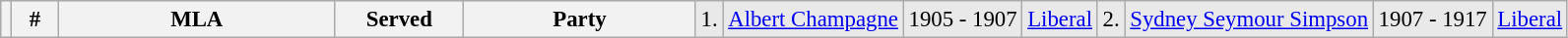<table class="wikitable" style="font-size: 95%; clear:both">
<tr style="background-color:#E9E9E9">
<th></th>
<th style="width: 25px">#</th>
<th style="width: 180px">MLA</th>
<th style="width: 80px">Served</th>
<th style="width: 150px">Party<br></th>
<td>1.</td>
<td><a href='#'>Albert Champagne</a></td>
<td>1905 - 1907</td>
<td><a href='#'>Liberal</a><br></td>
<td>2.</td>
<td><a href='#'>Sydney Seymour Simpson</a></td>
<td>1907 - 1917</td>
<td><a href='#'>Liberal</a></td>
</tr>
</table>
